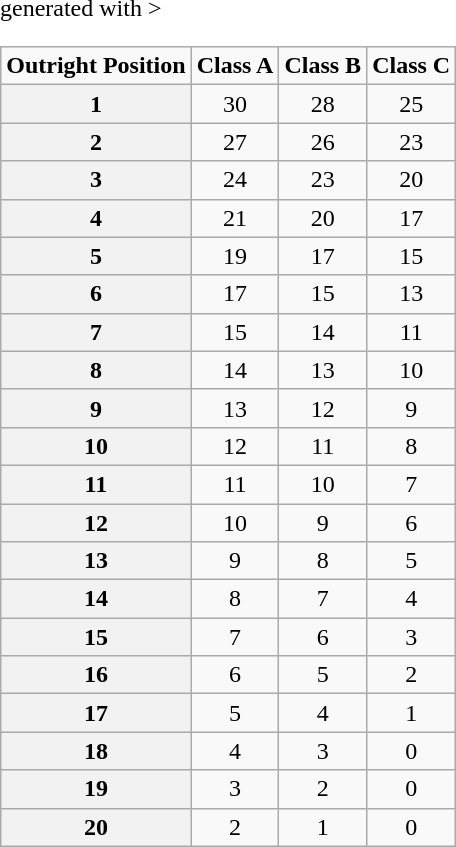<table class="wikitable" <hiddentext>generated with >
<tr style="font-weight:bold" align="center" valign="bottom">
<td>Outright Position</td>
<td>Class A</td>
<td>Class B</td>
<td>Class C</td>
</tr>
<tr align="center">
<th>1</th>
<td>30</td>
<td>28</td>
<td>25</td>
</tr>
<tr align="center">
<th>2</th>
<td>27</td>
<td>26</td>
<td>23</td>
</tr>
<tr align="center">
<th>3</th>
<td>24</td>
<td>23</td>
<td>20</td>
</tr>
<tr align="center">
<th>4</th>
<td>21</td>
<td>20</td>
<td>17</td>
</tr>
<tr align="center">
<th>5</th>
<td>19</td>
<td>17</td>
<td>15</td>
</tr>
<tr align="center">
<th>6</th>
<td>17</td>
<td>15</td>
<td>13</td>
</tr>
<tr align="center">
<th>7</th>
<td>15</td>
<td>14</td>
<td>11</td>
</tr>
<tr align="center">
<th>8</th>
<td>14</td>
<td>13</td>
<td>10</td>
</tr>
<tr align="center">
<th>9</th>
<td>13</td>
<td>12</td>
<td>9</td>
</tr>
<tr align="center">
<th>10</th>
<td>12</td>
<td>11</td>
<td>8</td>
</tr>
<tr align="center">
<th>11</th>
<td>11</td>
<td>10</td>
<td>7</td>
</tr>
<tr align="center">
<th>12</th>
<td>10</td>
<td>9</td>
<td>6</td>
</tr>
<tr align="center">
<th>13</th>
<td>9</td>
<td>8</td>
<td>5</td>
</tr>
<tr align="center">
<th>14</th>
<td>8</td>
<td>7</td>
<td>4</td>
</tr>
<tr align="center">
<th>15</th>
<td>7</td>
<td>6</td>
<td>3</td>
</tr>
<tr align="center">
<th>16</th>
<td>6</td>
<td>5</td>
<td>2</td>
</tr>
<tr align="center">
<th>17</th>
<td>5</td>
<td>4</td>
<td>1</td>
</tr>
<tr align="center">
<th>18</th>
<td>4</td>
<td>3</td>
<td>0</td>
</tr>
<tr align="center">
<th>19</th>
<td>3</td>
<td>2</td>
<td>0</td>
</tr>
<tr align="center">
<th>20</th>
<td>2</td>
<td>1</td>
<td>0</td>
</tr>
</table>
